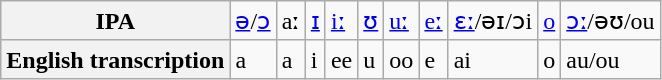<table class="wikitable">
<tr>
<th>IPA</th>
<td><a href='#'>ə</a>/<a href='#'>ɔ</a></td>
<td>aː</td>
<td><a href='#'>ɪ</a></td>
<td><a href='#'>iː</a></td>
<td><a href='#'>ʊ</a></td>
<td><a href='#'>uː</a></td>
<td><a href='#'>eː</a></td>
<td><a href='#'>ɛː</a>/əɪ/ɔi</td>
<td><a href='#'>o</a></td>
<td><a href='#'>ɔː</a>/əʊ/ou</td>
</tr>
<tr>
<th>English transcription</th>
<td>a</td>
<td>a</td>
<td>i</td>
<td>ee</td>
<td>u</td>
<td>oo</td>
<td>e</td>
<td>ai</td>
<td>o</td>
<td>au/ou</td>
</tr>
</table>
